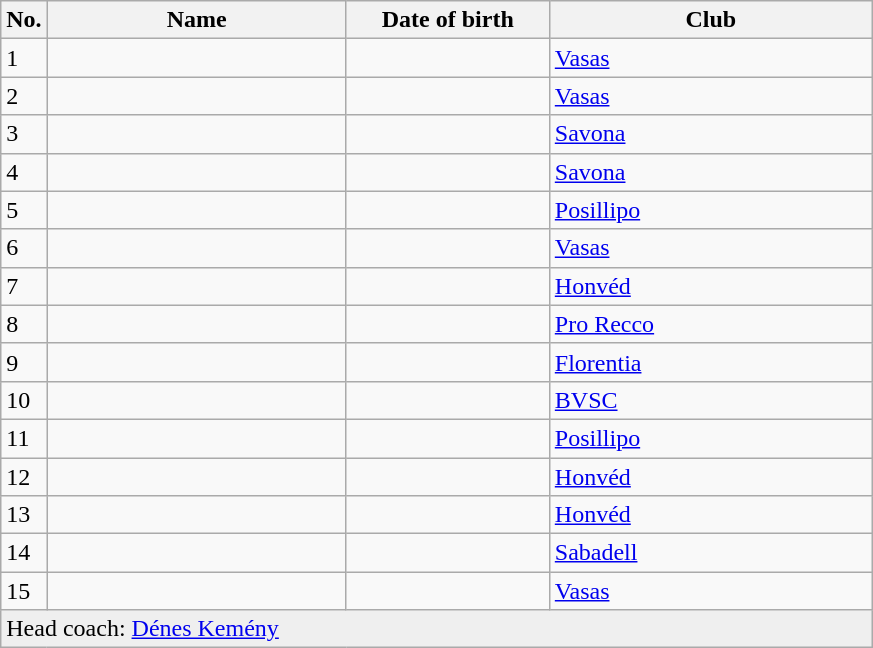<table class=wikitable sortable style=font-size:100%; text-align:center;>
<tr>
<th>No.</th>
<th style=width:12em>Name</th>
<th style=width:8em>Date of birth</th>
<th style=width:13em>Club</th>
</tr>
<tr>
<td>1</td>
<td align=left></td>
<td align=right></td>
<td> <a href='#'>Vasas</a></td>
</tr>
<tr>
<td>2</td>
<td align=left></td>
<td align=right></td>
<td> <a href='#'>Vasas</a></td>
</tr>
<tr>
<td>3</td>
<td align=left></td>
<td align=right></td>
<td> <a href='#'>Savona</a></td>
</tr>
<tr>
<td>4</td>
<td align=left></td>
<td align=right></td>
<td> <a href='#'>Savona</a></td>
</tr>
<tr>
<td>5</td>
<td align=left></td>
<td align=right></td>
<td> <a href='#'>Posillipo</a></td>
</tr>
<tr>
<td>6</td>
<td align=left></td>
<td align=right></td>
<td> <a href='#'>Vasas</a></td>
</tr>
<tr>
<td>7</td>
<td align=left></td>
<td align=right></td>
<td> <a href='#'>Honvéd</a></td>
</tr>
<tr>
<td>8</td>
<td align=left></td>
<td align=right></td>
<td> <a href='#'>Pro Recco</a></td>
</tr>
<tr>
<td>9</td>
<td align=left></td>
<td align=right></td>
<td> <a href='#'>Florentia</a></td>
</tr>
<tr>
<td>10</td>
<td align=left></td>
<td align=right></td>
<td> <a href='#'>BVSC</a></td>
</tr>
<tr>
<td>11</td>
<td align=left></td>
<td align=right></td>
<td> <a href='#'>Posillipo</a></td>
</tr>
<tr>
<td>12</td>
<td align=left></td>
<td align=right></td>
<td> <a href='#'>Honvéd</a></td>
</tr>
<tr>
<td>13</td>
<td align=left></td>
<td align=right></td>
<td> <a href='#'>Honvéd</a></td>
</tr>
<tr>
<td>14</td>
<td align=left></td>
<td align=right></td>
<td> <a href='#'>Sabadell</a></td>
</tr>
<tr>
<td>15</td>
<td align=left></td>
<td align=right></td>
<td> <a href='#'>Vasas</a></td>
</tr>
<tr style="background:#efefef;">
<td colspan="4" style="text-align:left;">Head coach: <a href='#'>Dénes Kemény</a></td>
</tr>
</table>
